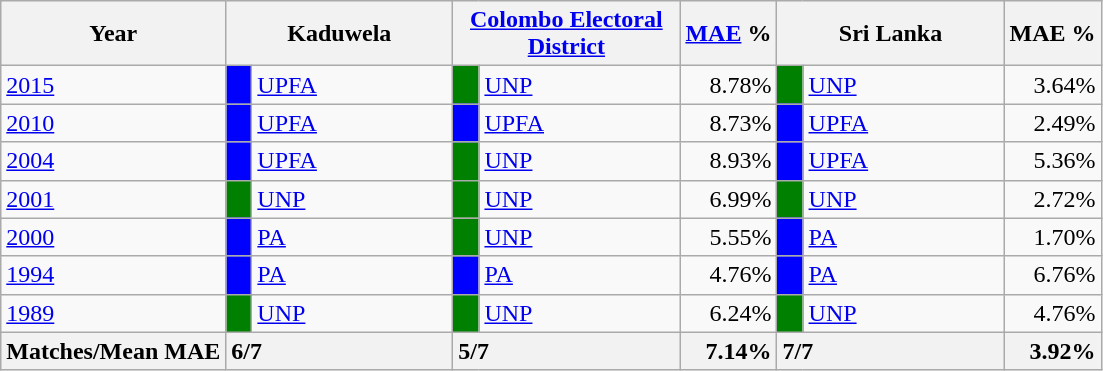<table class="wikitable">
<tr>
<th>Year</th>
<th colspan="2" width="144px">Kaduwela</th>
<th colspan="2" width="144px"><a href='#'>Colombo Electoral District</a></th>
<th><a href='#'>MAE</a> %</th>
<th colspan="2" width="144px">Sri Lanka</th>
<th>MAE %</th>
</tr>
<tr>
<td><a href='#'>2015</a></td>
<td style="background-color:blue;" width="10px"></td>
<td style="text-align:left;"><a href='#'>UPFA</a></td>
<td style="background-color:green;" width="10px"></td>
<td style="text-align:left;"><a href='#'>UNP</a></td>
<td style="text-align:right;">8.78%</td>
<td style="background-color:green;" width="10px"></td>
<td style="text-align:left;"><a href='#'>UNP</a></td>
<td style="text-align:right;">3.64%</td>
</tr>
<tr>
<td><a href='#'>2010</a></td>
<td style="background-color:blue;" width="10px"></td>
<td style="text-align:left;"><a href='#'>UPFA</a></td>
<td style="background-color:blue;" width="10px"></td>
<td style="text-align:left;"><a href='#'>UPFA</a></td>
<td style="text-align:right;">8.73%</td>
<td style="background-color:blue;" width="10px"></td>
<td style="text-align:left;"><a href='#'>UPFA</a></td>
<td style="text-align:right;">2.49%</td>
</tr>
<tr>
<td><a href='#'>2004</a></td>
<td style="background-color:blue;" width="10px"></td>
<td style="text-align:left;"><a href='#'>UPFA</a></td>
<td style="background-color:green;" width="10px"></td>
<td style="text-align:left;"><a href='#'>UNP</a></td>
<td style="text-align:right;">8.93%</td>
<td style="background-color:blue;" width="10px"></td>
<td style="text-align:left;"><a href='#'>UPFA</a></td>
<td style="text-align:right;">5.36%</td>
</tr>
<tr>
<td><a href='#'>2001</a></td>
<td style="background-color:green;" width="10px"></td>
<td style="text-align:left;"><a href='#'>UNP</a></td>
<td style="background-color:green;" width="10px"></td>
<td style="text-align:left;"><a href='#'>UNP</a></td>
<td style="text-align:right;">6.99%</td>
<td style="background-color:green;" width="10px"></td>
<td style="text-align:left;"><a href='#'>UNP</a></td>
<td style="text-align:right;">2.72%</td>
</tr>
<tr>
<td><a href='#'>2000</a></td>
<td style="background-color:blue;" width="10px"></td>
<td style="text-align:left;"><a href='#'>PA</a></td>
<td style="background-color:green;" width="10px"></td>
<td style="text-align:left;"><a href='#'>UNP</a></td>
<td style="text-align:right;">5.55%</td>
<td style="background-color:blue;" width="10px"></td>
<td style="text-align:left;"><a href='#'>PA</a></td>
<td style="text-align:right;">1.70%</td>
</tr>
<tr>
<td><a href='#'>1994</a></td>
<td style="background-color:blue;" width="10px"></td>
<td style="text-align:left;"><a href='#'>PA</a></td>
<td style="background-color:blue;" width="10px"></td>
<td style="text-align:left;"><a href='#'>PA</a></td>
<td style="text-align:right;">4.76%</td>
<td style="background-color:blue;" width="10px"></td>
<td style="text-align:left;"><a href='#'>PA</a></td>
<td style="text-align:right;">6.76%</td>
</tr>
<tr>
<td><a href='#'>1989</a></td>
<td style="background-color:green;" width="10px"></td>
<td style="text-align:left;"><a href='#'>UNP</a></td>
<td style="background-color:green;" width="10px"></td>
<td style="text-align:left;"><a href='#'>UNP</a></td>
<td style="text-align:right;">6.24%</td>
<td style="background-color:green;" width="10px"></td>
<td style="text-align:left;"><a href='#'>UNP</a></td>
<td style="text-align:right;">4.76%</td>
</tr>
<tr>
<th>Matches/Mean MAE</th>
<th style="text-align:left;"colspan="2" width="144px">6/7</th>
<th style="text-align:left;"colspan="2" width="144px">5/7</th>
<th style="text-align:right;">7.14%</th>
<th style="text-align:left;"colspan="2" width="144px">7/7</th>
<th style="text-align:right;">3.92%</th>
</tr>
</table>
